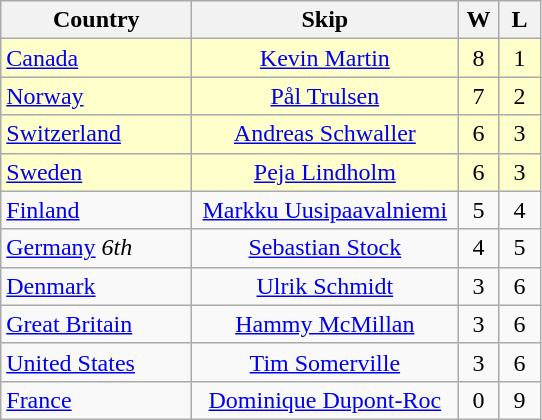<table class="wikitable">
<tr>
<th bgcolor="#efefef" width="120">Country</th>
<th bgcolor="#efefef" width="170">Skip</th>
<th bgcolor="#efefef" width="20">W</th>
<th bgcolor="#efefef" width="20">L</th>
</tr>
<tr align=center bgcolor="#ffffcc">
<td align=left> <a href='#'>Canada</a></td>
<td><a href='#'>Kevin Martin</a></td>
<td>8</td>
<td>1</td>
</tr>
<tr align=center bgcolor="#ffffcc">
<td align=left> <a href='#'>Norway</a></td>
<td><a href='#'>Pål Trulsen</a></td>
<td>7</td>
<td>2</td>
</tr>
<tr align=center bgcolor="#ffffcc">
<td align=left> <a href='#'>Switzerland</a></td>
<td><a href='#'>Andreas Schwaller</a></td>
<td>6</td>
<td>3</td>
</tr>
<tr align=center bgcolor="#ffffcc">
<td align=left> <a href='#'>Sweden</a></td>
<td><a href='#'>Peja Lindholm</a></td>
<td>6</td>
<td>3</td>
</tr>
<tr align=center>
<td align=left> <a href='#'>Finland</a></td>
<td><a href='#'>Markku Uusipaavalniemi</a></td>
<td>5</td>
<td>4</td>
</tr>
<tr align=center>
<td align=left> <a href='#'>Germany</a> <em>6th</em></td>
<td><a href='#'>Sebastian Stock</a></td>
<td>4</td>
<td>5</td>
</tr>
<tr align=center>
<td align=left> <a href='#'>Denmark</a></td>
<td><a href='#'>Ulrik Schmidt</a></td>
<td>3</td>
<td>6</td>
</tr>
<tr align=center>
<td align=left> <a href='#'>Great Britain</a></td>
<td><a href='#'>Hammy McMillan</a></td>
<td>3</td>
<td>6</td>
</tr>
<tr align=center>
<td align=left> <a href='#'>United States</a></td>
<td><a href='#'>Tim Somerville</a></td>
<td>3</td>
<td>6</td>
</tr>
<tr align=center>
<td align=left> <a href='#'>France</a></td>
<td><a href='#'>Dominique Dupont-Roc</a></td>
<td>0</td>
<td>9</td>
</tr>
</table>
